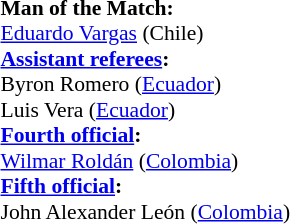<table width=50% style="font-size:90%">
<tr>
<td><br><strong>Man of the Match:</strong>
<br><a href='#'>Eduardo Vargas</a> (Chile)<br><strong><a href='#'>Assistant referees</a>:</strong>
<br>Byron Romero (<a href='#'>Ecuador</a>)
<br>Luis Vera (<a href='#'>Ecuador</a>)
<br><strong><a href='#'>Fourth official</a>:</strong>
<br><a href='#'>Wilmar Roldán</a> (<a href='#'>Colombia</a>)
<br><strong><a href='#'>Fifth official</a>:</strong>
<br>John Alexander León (<a href='#'>Colombia</a>)</td>
</tr>
</table>
